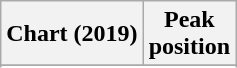<table class="wikitable sortable plainrowheaders" style="text-align:center">
<tr>
<th scope="col">Chart (2019)</th>
<th scope="col">Peak<br>position</th>
</tr>
<tr>
</tr>
<tr>
</tr>
<tr>
</tr>
<tr>
</tr>
<tr>
</tr>
<tr>
</tr>
<tr>
</tr>
<tr>
</tr>
<tr>
</tr>
<tr>
</tr>
</table>
